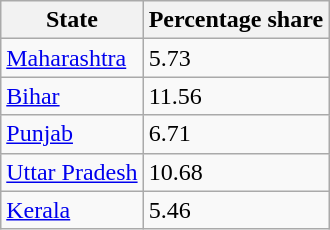<table class="wikitable">
<tr>
<th>State</th>
<th>Percentage share</th>
</tr>
<tr>
<td><a href='#'>Maharashtra</a></td>
<td>5.73</td>
</tr>
<tr>
<td><a href='#'>Bihar</a></td>
<td>11.56</td>
</tr>
<tr>
<td><a href='#'>Punjab</a></td>
<td>6.71</td>
</tr>
<tr>
<td><a href='#'>Uttar Pradesh</a></td>
<td>10.68</td>
</tr>
<tr>
<td><a href='#'>Kerala</a></td>
<td>5.46</td>
</tr>
</table>
